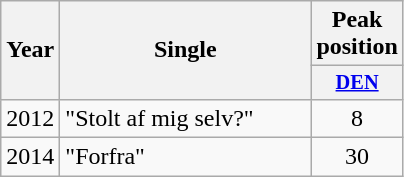<table class="wikitable plainrowheaders" style="text-align:left;" border="1">
<tr>
<th scope="col" rowspan="2">Year</th>
<th scope="col" rowspan="2" style="width:10em;">Single</th>
<th scope="col" colspan="1">Peak position</th>
</tr>
<tr>
<th scope="col" style="width:3em;font-size:85%;"><a href='#'>DEN</a><br></th>
</tr>
<tr>
<td>2012</td>
<td>"Stolt af mig selv?"</td>
<td style="text-align:center;">8</td>
</tr>
<tr>
<td>2014</td>
<td>"Forfra"</td>
<td style="text-align:center;">30</td>
</tr>
</table>
